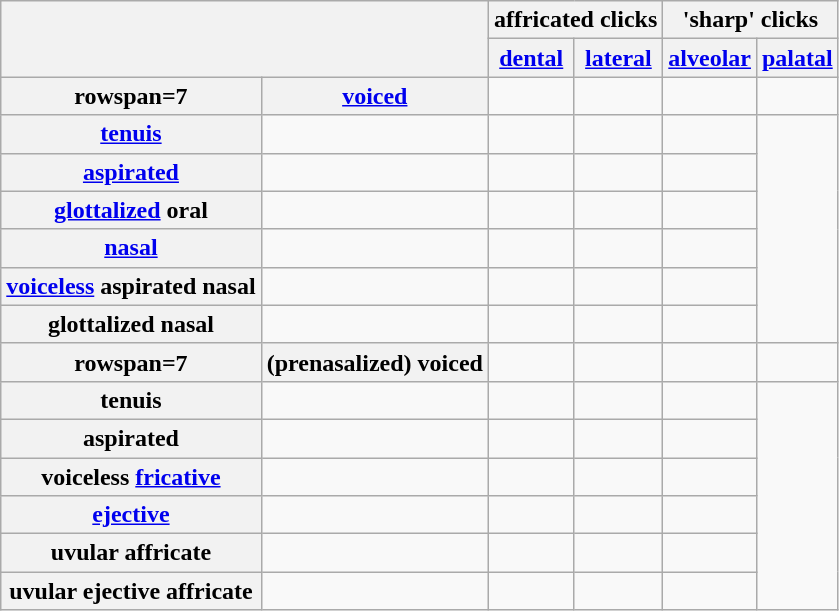<table class="wikitable">
<tr>
<th rowspan=2 colspan=2></th>
<th colspan=2>affricated clicks</th>
<th colspan=2>'sharp' clicks</th>
</tr>
<tr>
<th><a href='#'>dental</a></th>
<th><a href='#'>lateral</a></th>
<th><a href='#'>alveolar</a></th>
<th><a href='#'>palatal</a></th>
</tr>
<tr>
<th>rowspan=7 </th>
<th><a href='#'>voiced</a></th>
<td></td>
<td></td>
<td></td>
<td></td>
</tr>
<tr>
<th><a href='#'>tenuis</a></th>
<td></td>
<td></td>
<td></td>
<td></td>
</tr>
<tr>
<th><a href='#'>aspirated</a></th>
<td></td>
<td></td>
<td></td>
<td></td>
</tr>
<tr>
<th><a href='#'>glottalized</a> oral</th>
<td></td>
<td></td>
<td></td>
<td></td>
</tr>
<tr>
<th><a href='#'>nasal</a></th>
<td></td>
<td></td>
<td></td>
<td></td>
</tr>
<tr>
<th><a href='#'>voiceless</a> aspirated nasal</th>
<td></td>
<td></td>
<td></td>
<td></td>
</tr>
<tr>
<th>glottalized nasal</th>
<td></td>
<td></td>
<td></td>
<td></td>
</tr>
<tr>
<th>rowspan=7 </th>
<th>(prenasalized) voiced</th>
<td></td>
<td></td>
<td></td>
<td></td>
</tr>
<tr>
<th>tenuis</th>
<td></td>
<td></td>
<td></td>
<td></td>
</tr>
<tr>
<th>aspirated</th>
<td></td>
<td></td>
<td></td>
<td></td>
</tr>
<tr>
<th>voiceless <a href='#'>fricative</a></th>
<td></td>
<td></td>
<td></td>
<td></td>
</tr>
<tr>
<th><a href='#'>ejective</a></th>
<td></td>
<td></td>
<td></td>
<td></td>
</tr>
<tr>
<th>uvular affricate</th>
<td></td>
<td></td>
<td></td>
<td></td>
</tr>
<tr>
<th>uvular ejective affricate</th>
<td></td>
<td></td>
<td></td>
<td></td>
</tr>
</table>
